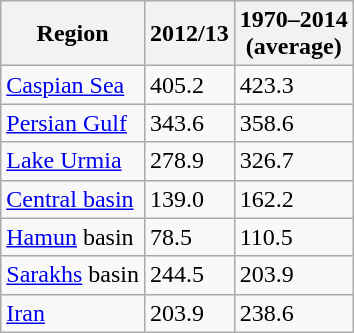<table class="wikitable sortable">
<tr>
<th>Region</th>
<th>2012/13</th>
<th>1970–2014<br>(average)</th>
</tr>
<tr>
<td><a href='#'>Caspian Sea</a></td>
<td>405.2</td>
<td>423.3</td>
</tr>
<tr>
<td><a href='#'>Persian Gulf</a></td>
<td>343.6</td>
<td>358.6</td>
</tr>
<tr>
<td><a href='#'>Lake Urmia</a></td>
<td>278.9</td>
<td>326.7</td>
</tr>
<tr>
<td><a href='#'>Central basin</a></td>
<td>139.0</td>
<td>162.2</td>
</tr>
<tr>
<td><a href='#'>Hamun</a> basin</td>
<td>78.5</td>
<td>110.5</td>
</tr>
<tr>
<td><a href='#'>Sarakhs</a> basin</td>
<td>244.5</td>
<td>203.9</td>
</tr>
<tr>
<td><a href='#'>Iran</a></td>
<td>203.9</td>
<td>238.6</td>
</tr>
</table>
